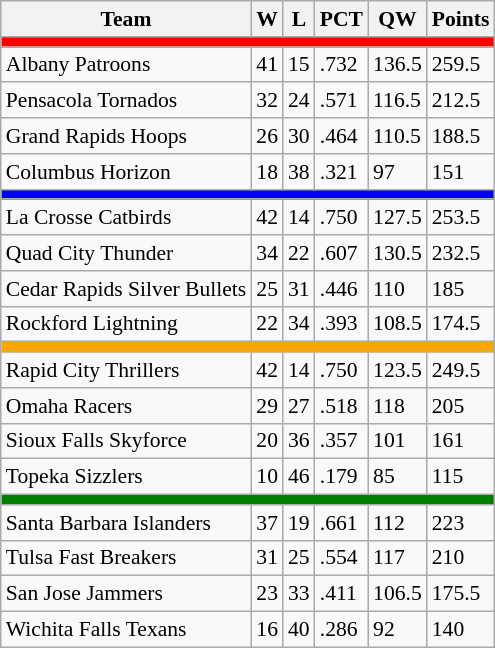<table class="wikitable" style="font-size:90%">
<tr>
<th>Team</th>
<th>W</th>
<th>L</th>
<th>PCT</th>
<th>QW</th>
<th>Points</th>
</tr>
<tr>
<th style="background:red" colspan="6"></th>
</tr>
<tr>
<td>Albany Patroons</td>
<td>41</td>
<td>15</td>
<td>.732</td>
<td>136.5</td>
<td>259.5</td>
</tr>
<tr>
<td>Pensacola Tornados</td>
<td>32</td>
<td>24</td>
<td>.571</td>
<td>116.5</td>
<td>212.5</td>
</tr>
<tr>
<td>Grand Rapids Hoops</td>
<td>26</td>
<td>30</td>
<td>.464</td>
<td>110.5</td>
<td>188.5</td>
</tr>
<tr>
<td>Columbus Horizon</td>
<td>18</td>
<td>38</td>
<td>.321</td>
<td>97</td>
<td>151</td>
</tr>
<tr>
<th style="background:blue" colspan="6"></th>
</tr>
<tr>
<td>La Crosse Catbirds</td>
<td>42</td>
<td>14</td>
<td>.750</td>
<td>127.5</td>
<td>253.5</td>
</tr>
<tr>
<td>Quad City Thunder</td>
<td>34</td>
<td>22</td>
<td>.607</td>
<td>130.5</td>
<td>232.5</td>
</tr>
<tr>
<td>Cedar Rapids Silver Bullets</td>
<td>25</td>
<td>31</td>
<td>.446</td>
<td>110</td>
<td>185</td>
</tr>
<tr>
<td>Rockford Lightning</td>
<td>22</td>
<td>34</td>
<td>.393</td>
<td>108.5</td>
<td>174.5</td>
</tr>
<tr>
<th style="background:orange" colspan="6"></th>
</tr>
<tr>
<td>Rapid City Thrillers</td>
<td>42</td>
<td>14</td>
<td>.750</td>
<td>123.5</td>
<td>249.5</td>
</tr>
<tr>
<td>Omaha Racers</td>
<td>29</td>
<td>27</td>
<td>.518</td>
<td>118</td>
<td>205</td>
</tr>
<tr>
<td>Sioux Falls Skyforce</td>
<td>20</td>
<td>36</td>
<td>.357</td>
<td>101</td>
<td>161</td>
</tr>
<tr>
<td>Topeka Sizzlers</td>
<td>10</td>
<td>46</td>
<td>.179</td>
<td>85</td>
<td>115</td>
</tr>
<tr>
<th style="background:green" colspan="6"></th>
</tr>
<tr>
<td>Santa Barbara Islanders</td>
<td>37</td>
<td>19</td>
<td>.661</td>
<td>112</td>
<td>223</td>
</tr>
<tr>
<td>Tulsa Fast Breakers</td>
<td>31</td>
<td>25</td>
<td>.554</td>
<td>117</td>
<td>210</td>
</tr>
<tr>
<td>San Jose Jammers</td>
<td>23</td>
<td>33</td>
<td>.411</td>
<td>106.5</td>
<td>175.5</td>
</tr>
<tr>
<td>Wichita Falls Texans</td>
<td>16</td>
<td>40</td>
<td>.286</td>
<td>92</td>
<td>140</td>
</tr>
</table>
